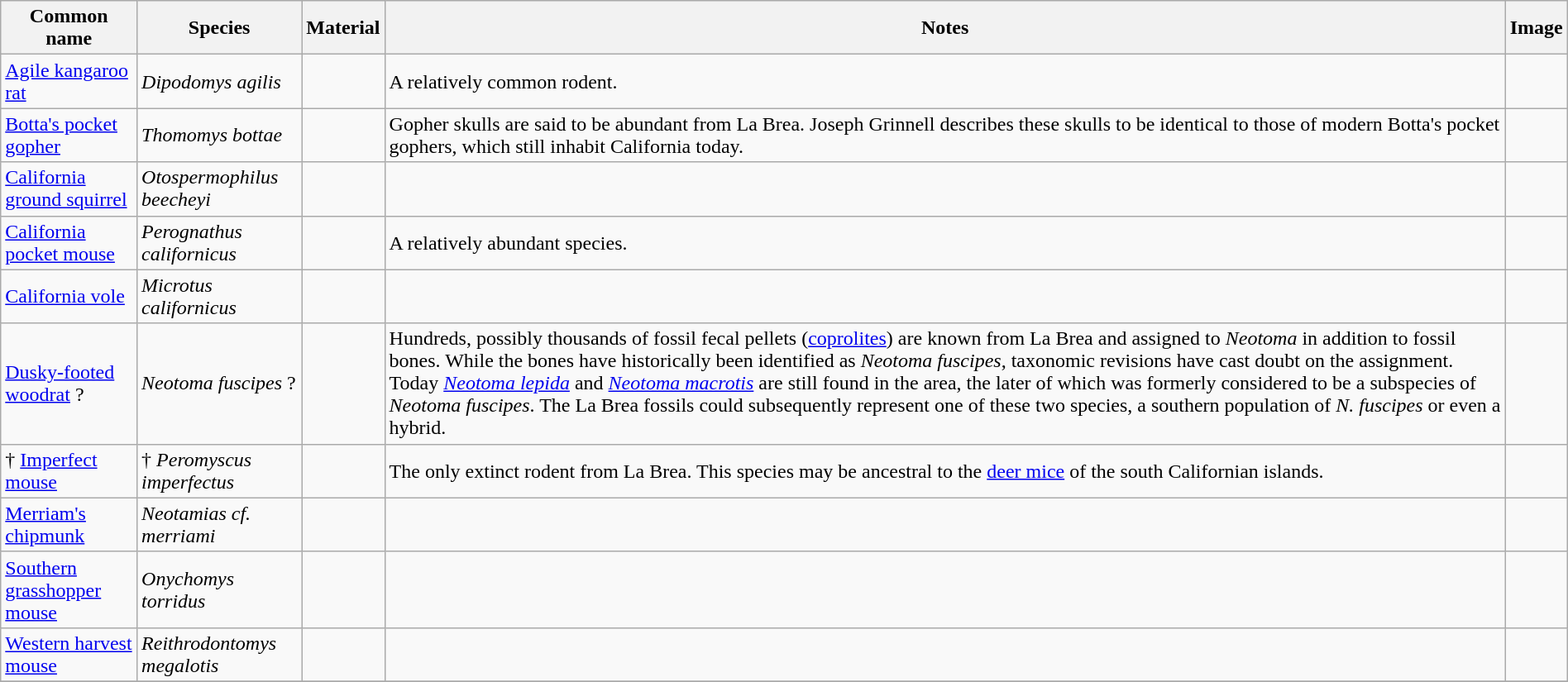<table class="wikitable" align="center" width="100%">
<tr>
<th>Common name</th>
<th>Species</th>
<th>Material</th>
<th>Notes</th>
<th>Image</th>
</tr>
<tr>
<td><a href='#'>Agile kangaroo rat</a></td>
<td><em>Dipodomys agilis</em></td>
<td></td>
<td>A relatively common rodent.</td>
<td></td>
</tr>
<tr>
<td><a href='#'>Botta's pocket gopher</a></td>
<td><em>Thomomys bottae</em></td>
<td></td>
<td>Gopher skulls are said to be abundant from La Brea. Joseph Grinnell describes these skulls to be identical to those of modern Botta's pocket gophers, which still inhabit California today.</td>
<td></td>
</tr>
<tr>
<td><a href='#'>California ground squirrel</a></td>
<td><em>Otospermophilus beecheyi</em></td>
<td></td>
<td></td>
<td></td>
</tr>
<tr>
<td><a href='#'>California pocket mouse</a></td>
<td><em>Perognathus californicus</em></td>
<td></td>
<td>A relatively abundant species.</td>
<td></td>
</tr>
<tr>
<td><a href='#'>California vole</a></td>
<td><em>Microtus californicus</em></td>
<td></td>
<td></td>
<td></td>
</tr>
<tr>
<td><a href='#'>Dusky-footed woodrat</a> ?</td>
<td><em>Neotoma fuscipes</em> ?</td>
<td></td>
<td>Hundreds, possibly thousands of fossil fecal pellets (<a href='#'>coprolites</a>) are known from La Brea and assigned to <em>Neotoma</em> in addition to fossil bones. While the bones have historically been identified as <em>Neotoma fuscipes</em>, taxonomic revisions have cast doubt on the assignment. Today <em><a href='#'>Neotoma lepida</a></em> and <em><a href='#'>Neotoma macrotis</a></em> are still found in the area, the later of which was formerly considered to be a subspecies of <em>Neotoma fuscipes</em>. The La Brea fossils could subsequently represent one of these two species, a southern population of <em>N. fuscipes</em> or even a hybrid.</td>
<td></td>
</tr>
<tr>
<td>† <a href='#'>Imperfect mouse</a></td>
<td>† <em>Peromyscus imperfectus</em></td>
<td></td>
<td>The only extinct rodent from La Brea. This species may be ancestral to the <a href='#'>deer mice</a> of the south Californian islands.</td>
<td></td>
</tr>
<tr>
<td><a href='#'>Merriam's chipmunk</a></td>
<td><em>Neotamias cf. merriami</em></td>
<td></td>
<td></td>
<td></td>
</tr>
<tr>
<td><a href='#'>Southern grasshopper mouse</a></td>
<td><em>Onychomys torridus</em></td>
<td></td>
<td></td>
<td></td>
</tr>
<tr>
<td><a href='#'>Western harvest mouse</a></td>
<td><em>Reithrodontomys megalotis</em></td>
<td></td>
<td></td>
<td></td>
</tr>
<tr>
</tr>
</table>
